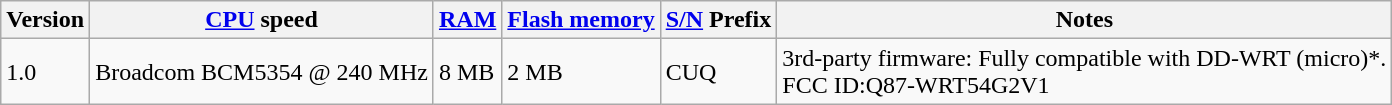<table class="wikitable sortable">
<tr>
<th>Version</th>
<th><a href='#'>CPU</a> speed</th>
<th><a href='#'>RAM</a></th>
<th><a href='#'>Flash memory</a></th>
<th><a href='#'>S/N</a> Prefix</th>
<th>Notes</th>
</tr>
<tr>
<td>1.0</td>
<td>Broadcom BCM5354 @ 240 MHz</td>
<td>8 MB</td>
<td>2 MB</td>
<td>CUQ</td>
<td>3rd-party firmware: Fully compatible with DD-WRT (micro)*.<br>FCC ID:Q87-WRT54G2V1</td>
</tr>
</table>
